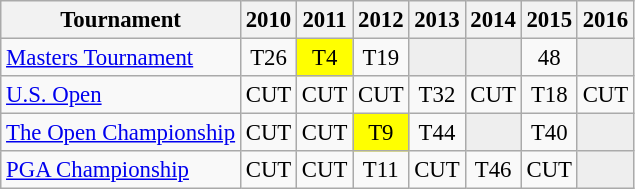<table class="wikitable" style="font-size:95%;text-align:center;">
<tr>
<th>Tournament</th>
<th>2010</th>
<th>2011</th>
<th>2012</th>
<th>2013</th>
<th>2014</th>
<th>2015</th>
<th>2016</th>
</tr>
<tr>
<td align=left><a href='#'>Masters Tournament</a></td>
<td>T26</td>
<td style="background:yellow;">T4</td>
<td>T19</td>
<td style="background:#eeeeee;"></td>
<td style="background:#eeeeee;"></td>
<td>48</td>
<td style="background:#eeeeee;"></td>
</tr>
<tr>
<td align=left><a href='#'>U.S. Open</a></td>
<td>CUT</td>
<td>CUT</td>
<td>CUT</td>
<td>T32</td>
<td>CUT</td>
<td>T18</td>
<td>CUT</td>
</tr>
<tr>
<td align=left><a href='#'>The Open Championship</a></td>
<td>CUT</td>
<td>CUT</td>
<td style="background:yellow;">T9</td>
<td>T44</td>
<td style="background:#eeeeee;"></td>
<td>T40</td>
<td style="background:#eeeeee;"></td>
</tr>
<tr>
<td align=left><a href='#'>PGA Championship</a></td>
<td>CUT</td>
<td>CUT</td>
<td>T11</td>
<td>CUT</td>
<td>T46</td>
<td>CUT</td>
<td style="background:#eeeeee;"></td>
</tr>
</table>
